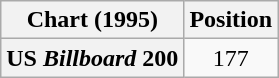<table class="wikitable plainrowheaders" style="text-align:center">
<tr>
<th scope="col">Chart (1995)</th>
<th scope="col">Position</th>
</tr>
<tr>
<th scope="row">US <em>Billboard</em> 200</th>
<td>177</td>
</tr>
</table>
